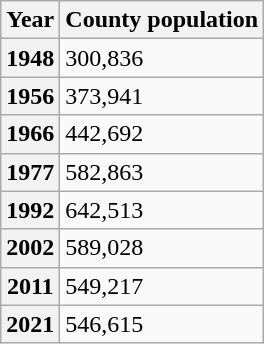<table class="wikitable">
<tr>
<th>Year</th>
<th>County population</th>
</tr>
<tr>
<th>1948</th>
<td>300,836 </td>
</tr>
<tr>
<th>1956</th>
<td>373,941 </td>
</tr>
<tr>
<th>1966</th>
<td>442,692 </td>
</tr>
<tr>
<th>1977</th>
<td>582,863 </td>
</tr>
<tr>
<th>1992</th>
<td>642,513 </td>
</tr>
<tr>
<th>2002</th>
<td>589,028 </td>
</tr>
<tr>
<th>2011</th>
<td>549,217 </td>
</tr>
<tr>
<th>2021</th>
<td>546,615 </td>
</tr>
</table>
